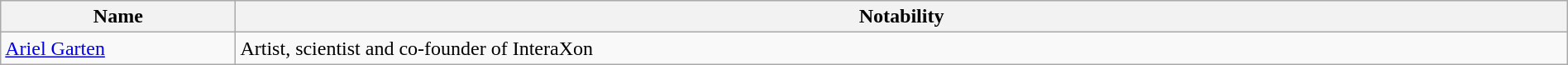<table class="wikitable sortable" style="width: 100%;">
<tr>
<th>Name</th>
<th width="85%" class="unsortable">Notability</th>
</tr>
<tr valign="top">
<td><a href='#'>Ariel Garten</a></td>
<td>Artist, scientist and co-founder of InteraXon</td>
</tr>
</table>
